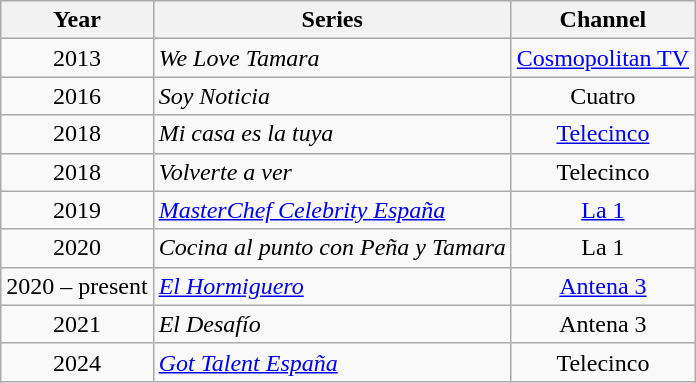<table class="wikitable">
<tr>
<th>Year</th>
<th>Series</th>
<th>Channel</th>
</tr>
<tr>
<td style="text-align:center;">2013</td>
<td><em>We Love Tamara</em></td>
<td style="text-align:center;"><a href='#'>Cosmopolitan TV</a></td>
</tr>
<tr>
<td style="text-align:center;">2016</td>
<td><em>Soy Noticia</em></td>
<td style="text-align:center;">Cuatro</td>
</tr>
<tr>
<td style="text-align:center;">2018</td>
<td><em>Mi casa es la tuya</em></td>
<td style="text-align:center;"><a href='#'>Telecinco</a></td>
</tr>
<tr>
<td style="text-align:center;">2018</td>
<td><em>Volverte a ver</em></td>
<td style="text-align:center;">Telecinco</td>
</tr>
<tr>
<td style="text-align:center;">2019</td>
<td><a href='#'><em>MasterChef Celebrity España</em></a></td>
<td style="text-align:center;"><a href='#'>La 1</a></td>
</tr>
<tr>
<td style="text-align:center;">2020</td>
<td><em>Cocina al punto con Peña y Tamara</em></td>
<td style="text-align:center;">La 1</td>
</tr>
<tr>
<td style="text-align:center;">2020 – present</td>
<td><em><a href='#'>El Hormiguero</a></em></td>
<td style="text-align:center;"><a href='#'>Antena 3</a></td>
</tr>
<tr>
<td style="text-align:center;">2021</td>
<td><em>El Desafío</em></td>
<td style="text-align:center;">Antena 3</td>
</tr>
<tr>
<td style="text-align:center;">2024</td>
<td><em><a href='#'>Got Talent España</a></em></td>
<td style="text-align:center;">Telecinco</td>
</tr>
</table>
